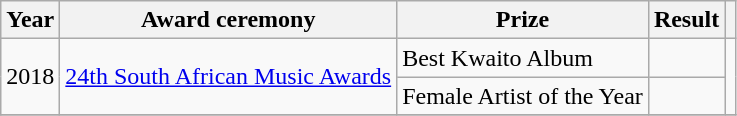<table class ="wikitable">
<tr>
<th>Year</th>
<th>Award ceremony</th>
<th>Prize</th>
<th>Result</th>
<th></th>
</tr>
<tr>
<td rowspan="2">2018</td>
<td rowspan="2"><a href='#'>24th South African Music Awards</a></td>
<td>Best Kwaito Album</td>
<td></td>
<td rowspan="2"></td>
</tr>
<tr>
<td>Female Artist of the Year</td>
<td></td>
</tr>
<tr>
</tr>
</table>
